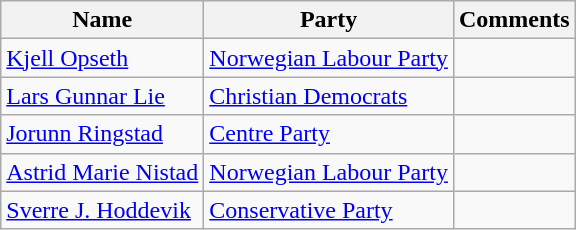<table class="wikitable">
<tr>
<th>Name</th>
<th>Party</th>
<th>Comments</th>
</tr>
<tr>
<td><a href='#'>Kjell Opseth</a></td>
<td><a href='#'>Norwegian Labour Party</a></td>
<td></td>
</tr>
<tr>
<td><a href='#'>Lars Gunnar Lie</a></td>
<td><a href='#'>Christian Democrats</a></td>
<td></td>
</tr>
<tr>
<td><a href='#'>Jorunn Ringstad</a></td>
<td><a href='#'>Centre Party</a></td>
<td></td>
</tr>
<tr>
<td><a href='#'>Astrid Marie Nistad</a></td>
<td><a href='#'>Norwegian Labour Party</a></td>
<td></td>
</tr>
<tr>
<td><a href='#'>Sverre J. Hoddevik</a></td>
<td><a href='#'>Conservative Party</a></td>
<td></td>
</tr>
</table>
